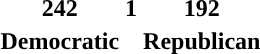<table style="text-align:center">
<tr>
<td style="background:"><strong>242</strong></td>
<td style="background:"><strong>1</strong></td>
<td style="background:"><strong>192</strong></td>
</tr>
<tr>
<td><span><strong>Democratic</strong></span></td>
<td></td>
<td><span><strong>Republican</strong></span></td>
</tr>
</table>
